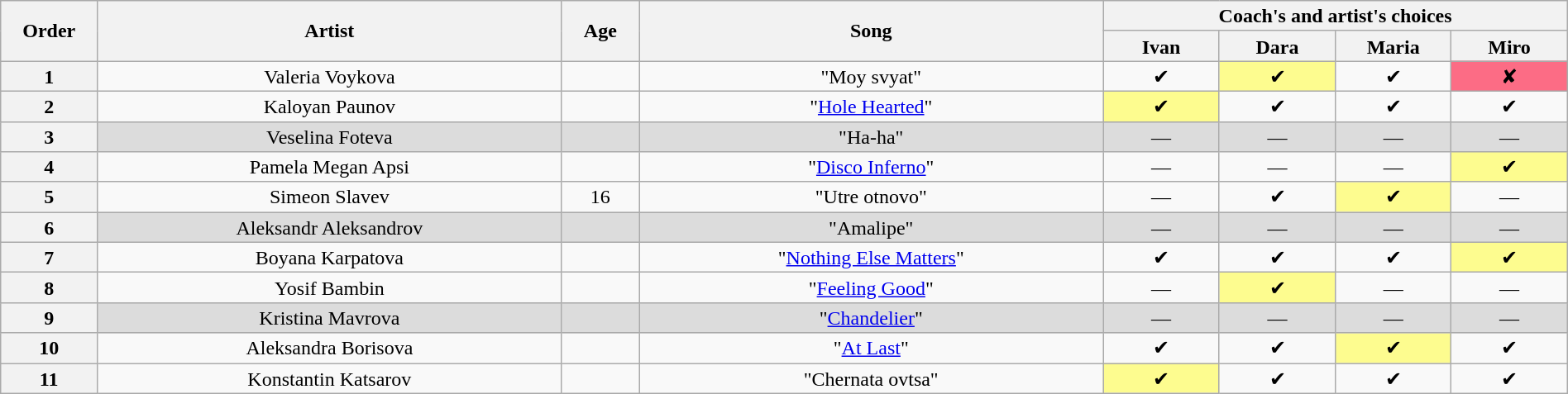<table class="wikitable" style="text-align:center; line-height:17px; width:100%">
<tr>
<th rowspan="2" scope="col" style="width:05%">Order</th>
<th rowspan="2" scope="col" style="width:24%">Artist</th>
<th rowspan="2" scope="col" style="width:04%">Age</th>
<th rowspan="2" scope="col" style="width:24%">Song</th>
<th colspan="4" scope="col" style="width:24%">Coach's and artist's choices</th>
</tr>
<tr>
<th style="width:06%">Ivan</th>
<th style="width:06%">Dara</th>
<th style="width:06%">Maria</th>
<th style="width:06%">Miro</th>
</tr>
<tr>
<th>1</th>
<td>Valeria Voykova</td>
<td></td>
<td>"Moy svyat"</td>
<td>✔</td>
<td style="background:#fdfc8f">✔</td>
<td>✔</td>
<td style="background:#FC6C85">✘</td>
</tr>
<tr>
<th>2</th>
<td>Kaloyan Paunov</td>
<td></td>
<td>"<a href='#'>Hole Hearted</a>"</td>
<td style="background:#fdfc8f">✔</td>
<td>✔</td>
<td>✔</td>
<td>✔</td>
</tr>
<tr style="background:#dcdcdc">
<th>3</th>
<td>Veselina Foteva</td>
<td></td>
<td>"Ha-ha"</td>
<td>—</td>
<td>—</td>
<td>—</td>
<td>—</td>
</tr>
<tr>
<th>4</th>
<td>Pamela Megan Apsi</td>
<td></td>
<td>"<a href='#'>Disco Inferno</a>"</td>
<td>—</td>
<td>—</td>
<td>—</td>
<td style="background:#fdfc8f">✔</td>
</tr>
<tr>
<th>5</th>
<td>Simeon Slavev</td>
<td>16</td>
<td>"Utre otnovo"</td>
<td>—</td>
<td>✔</td>
<td style="background:#fdfc8f">✔</td>
<td>—</td>
</tr>
<tr style="background:#dcdcdc">
<th>6</th>
<td>Aleksandr Aleksandrov</td>
<td></td>
<td>"Amalipe"</td>
<td>—</td>
<td>—</td>
<td>—</td>
<td>—</td>
</tr>
<tr>
<th>7</th>
<td>Boyana Karpatova</td>
<td></td>
<td>"<a href='#'>Nothing Else Matters</a>"</td>
<td>✔</td>
<td>✔</td>
<td>✔</td>
<td style="background:#fdfc8f">✔</td>
</tr>
<tr>
<th>8</th>
<td>Yosif Bambin</td>
<td></td>
<td>"<a href='#'>Feeling Good</a>"</td>
<td>—</td>
<td style="background:#fdfc8f">✔</td>
<td>—</td>
<td>—</td>
</tr>
<tr style="background:#dcdcdc">
<th>9</th>
<td>Kristina Mavrova</td>
<td></td>
<td>"<a href='#'>Chandelier</a>"</td>
<td>—</td>
<td>—</td>
<td>—</td>
<td>—</td>
</tr>
<tr>
<th>10</th>
<td>Aleksandra Borisova</td>
<td></td>
<td>"<a href='#'>At Last</a>"</td>
<td>✔</td>
<td>✔</td>
<td style="background:#fdfc8f">✔</td>
<td>✔</td>
</tr>
<tr>
<th>11</th>
<td>Konstantin Katsarov</td>
<td></td>
<td>"Chernata ovtsa"</td>
<td style="background:#fdfc8f">✔</td>
<td>✔</td>
<td>✔</td>
<td>✔</td>
</tr>
</table>
